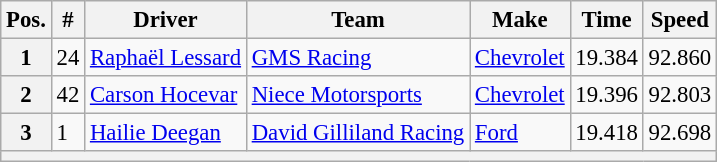<table class="wikitable" style="font-size: 95%;">
<tr>
<th>Pos.</th>
<th>#</th>
<th>Driver</th>
<th>Team</th>
<th>Make</th>
<th>Time</th>
<th>Speed</th>
</tr>
<tr>
<th>1</th>
<td>24</td>
<td><a href='#'>Raphaël Lessard</a></td>
<td><a href='#'>GMS Racing</a></td>
<td><a href='#'>Chevrolet</a></td>
<td>19.384</td>
<td>92.860</td>
</tr>
<tr>
<th>2</th>
<td>42</td>
<td><a href='#'>Carson Hocevar</a></td>
<td><a href='#'>Niece Motorsports</a></td>
<td><a href='#'>Chevrolet</a></td>
<td>19.396</td>
<td>92.803</td>
</tr>
<tr>
<th>3</th>
<td>1</td>
<td><a href='#'>Hailie Deegan</a></td>
<td><a href='#'>David Gilliland Racing</a></td>
<td><a href='#'>Ford</a></td>
<td>19.418</td>
<td>92.698</td>
</tr>
<tr>
<th colspan="7"></th>
</tr>
</table>
